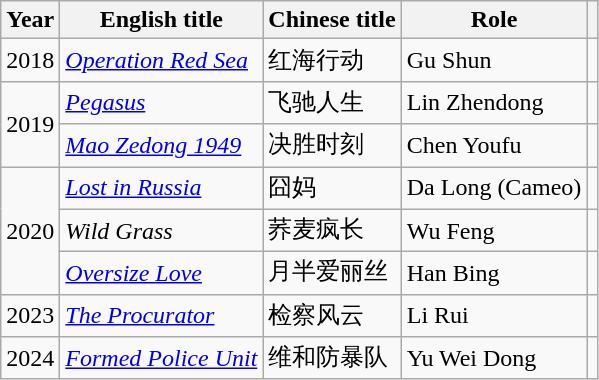<table class="wikitable sortable">
<tr>
<th>Year</th>
<th>English title</th>
<th>Chinese title</th>
<th>Role</th>
<th ! class="unsortable"></th>
</tr>
<tr>
<td rowspan=1>2018</td>
<td><em><a href='#'>Operation Red Sea</a></em></td>
<td>红海行动</td>
<td>Gu Shun</td>
<td></td>
</tr>
<tr>
<td rowspan=2>2019</td>
<td><em><a href='#'>Pegasus</a></em></td>
<td>飞驰人生</td>
<td>Lin Zhendong</td>
<td></td>
</tr>
<tr>
<td><em><a href='#'>Mao Zedong 1949</a></em></td>
<td>决胜时刻</td>
<td>Chen Youfu</td>
<td></td>
</tr>
<tr>
<td rowspan=3>2020</td>
<td><em><a href='#'>Lost in Russia</a></em></td>
<td>囧妈</td>
<td>Da Long (Cameo)</td>
<td></td>
</tr>
<tr>
<td><em>Wild Grass</em></td>
<td>荞麦疯长</td>
<td>Wu Feng</td>
<td></td>
</tr>
<tr>
<td><em><a href='#'>Oversize Love</a></em></td>
<td>月半爱丽丝</td>
<td>Han Bing</td>
<td></td>
</tr>
<tr>
<td>2023</td>
<td><em><a href='#'>The Procurator</a></em></td>
<td>检察风云</td>
<td>Li Rui</td>
<td></td>
</tr>
<tr>
<td rowspan="1">2024</td>
<td><em><a href='#'>Formed Police Unit</a></em></td>
<td>维和防暴队</td>
<td>Yu Wei Dong</td>
<td></td>
</tr>
</table>
